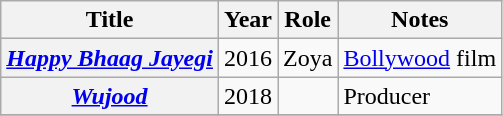<table class="wikitable sortable plainrowheaders">
<tr style="text-align:center;">
<th scope="col">Title</th>
<th scope="col">Year</th>
<th scope="col">Role</th>
<th scope="col">Notes</th>
</tr>
<tr>
<th scope="row"><em><a href='#'>Happy Bhaag Jayegi</a></em></th>
<td>2016</td>
<td>Zoya</td>
<td><a href='#'>Bollywood</a> film</td>
</tr>
<tr>
<th scope="row"><em><a href='#'>Wujood</a></em></th>
<td>2018</td>
<td></td>
<td>Producer</td>
</tr>
<tr>
</tr>
</table>
